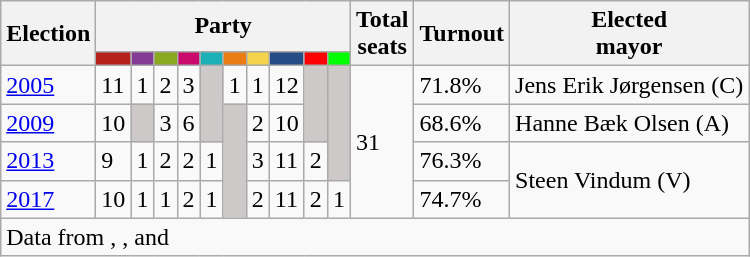<table class="wikitable">
<tr>
<th rowspan="2">Election</th>
<th colspan="10">Party</th>
<th rowspan="2">Total<br>seats</th>
<th rowspan="2">Turnout</th>
<th rowspan="2">Elected<br>mayor</th>
</tr>
<tr>
<td style="background:#B5211D;"><strong><a href='#'></a></strong></td>
<td style="background:#843A93;"><strong><a href='#'></a></strong></td>
<td style="background:#89A920;"><strong><a href='#'></a></strong></td>
<td style="background:#C9096C;"><strong><a href='#'></a></strong></td>
<td style="background:#1CB1B7;"><strong><a href='#'></a></strong></td>
<td style="background:#EC7D14;"><strong><a href='#'></a></strong></td>
<td style="background:#F4D44D;"><strong><a href='#'></a></strong></td>
<td style="background:#254C85;"><strong><a href='#'></a></strong></td>
<td style="background:#FF0000;"><strong><a href='#'></a></strong></td>
<td style="background:#00FF00;"><strong><a href='#'></a></strong></td>
</tr>
<tr>
<td><a href='#'>2005</a></td>
<td>11</td>
<td>1</td>
<td>2</td>
<td>3</td>
<td style="background:#CDC9C9;" rowspan="2"></td>
<td>1</td>
<td>1</td>
<td>12</td>
<td style="background:#CDC9C9;" rowspan="2"></td>
<td style="background:#CDC9C9;" rowspan="3"></td>
<td rowspan="4">31</td>
<td>71.8%</td>
<td>Jens Erik Jørgensen (C)</td>
</tr>
<tr>
<td><a href='#'>2009</a></td>
<td>10</td>
<td style="background:#CDC9C9;"></td>
<td>3</td>
<td>6</td>
<td style="background:#CDC9C9;" rowspan="3"></td>
<td>2</td>
<td>10</td>
<td>68.6%</td>
<td>Hanne Bæk Olsen (A)</td>
</tr>
<tr>
<td><a href='#'>2013</a></td>
<td>9</td>
<td>1</td>
<td>2</td>
<td>2</td>
<td>1</td>
<td>3</td>
<td>11</td>
<td>2</td>
<td>76.3%</td>
<td rowspan="2">Steen Vindum (V)</td>
</tr>
<tr>
<td><a href='#'>2017</a></td>
<td>10</td>
<td>1</td>
<td>1</td>
<td>2</td>
<td>1</td>
<td>2</td>
<td>11</td>
<td>2</td>
<td>1</td>
<td>74.7%</td>
</tr>
<tr>
<td colspan="14">Data from , ,  and </td>
</tr>
</table>
